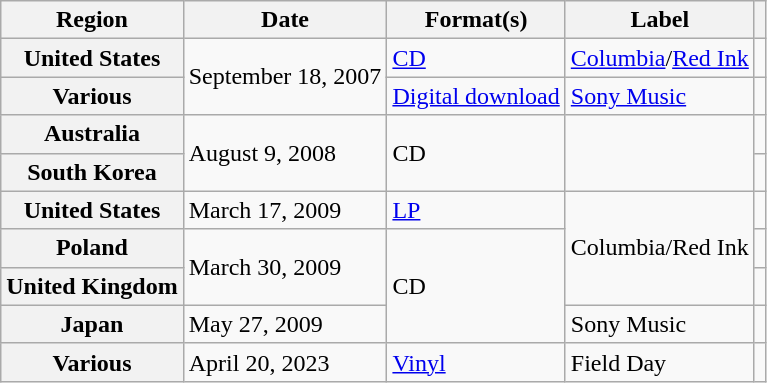<table class="wikitable plainrowheaders">
<tr>
<th scope="col">Region</th>
<th scope="col">Date</th>
<th scope="col">Format(s)</th>
<th scope="col">Label</th>
<th scope="col"></th>
</tr>
<tr>
<th scope="row">United States</th>
<td rowspan="2">September 18, 2007</td>
<td><a href='#'>CD</a></td>
<td><a href='#'>Columbia</a>/<a href='#'>Red Ink</a></td>
<td style="text-align:center;"></td>
</tr>
<tr>
<th scope="row">Various</th>
<td><a href='#'>Digital download</a></td>
<td><a href='#'>Sony Music</a></td>
<td style="text-align:center;"></td>
</tr>
<tr>
<th scope="row">Australia</th>
<td rowspan="2">August 9, 2008</td>
<td rowspan="2">CD</td>
<td rowspan="2"></td>
<td style="text-align:center;"></td>
</tr>
<tr>
<th scope="row">South Korea</th>
<td style="text-align:center;"></td>
</tr>
<tr>
<th scope="row">United States</th>
<td>March 17, 2009</td>
<td><a href='#'>LP</a></td>
<td rowspan="3">Columbia/Red Ink</td>
<td style="text-align:center;"></td>
</tr>
<tr>
<th scope="row">Poland</th>
<td rowspan="2">March 30, 2009</td>
<td rowspan="3">CD</td>
<td style="text-align:center;"></td>
</tr>
<tr>
<th scope="row">United Kingdom</th>
<td style="text-align:center;"></td>
</tr>
<tr>
<th scope="row">Japan</th>
<td>May 27, 2009</td>
<td>Sony Music</td>
<td style="text-align:center;"></td>
</tr>
<tr>
<th scope="row">Various</th>
<td>April 20, 2023</td>
<td><a href='#'>Vinyl</a></td>
<td>Field Day</td>
<td style="text-align:center;"></td>
</tr>
</table>
